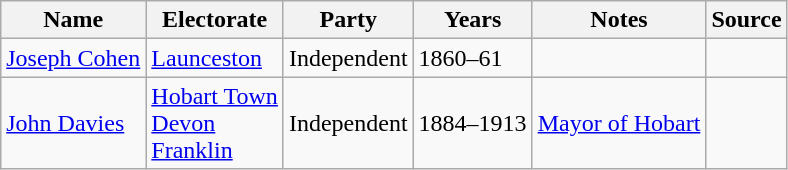<table class="wikitable sortable">
<tr>
<th>Name</th>
<th>Electorate</th>
<th>Party</th>
<th>Years</th>
<th>Notes</th>
<th>Source</th>
</tr>
<tr>
<td><a href='#'>Joseph Cohen</a></td>
<td><a href='#'>Launceston</a></td>
<td>Independent</td>
<td>1860–61</td>
<td></td>
<td></td>
</tr>
<tr>
<td><a href='#'>John Davies</a></td>
<td><a href='#'>Hobart Town</a><br><a href='#'>Devon</a><br><a href='#'>Franklin</a></td>
<td>Independent</td>
<td>1884–1913</td>
<td><a href='#'>Mayor of Hobart</a></td>
<td></td>
</tr>
</table>
